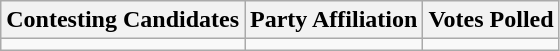<table class="wikitable sortable">
<tr>
<th>Contesting Candidates</th>
<th>Party Affiliation</th>
<th>Votes Polled</th>
</tr>
<tr>
<td></td>
<td></td>
<td></td>
</tr>
</table>
